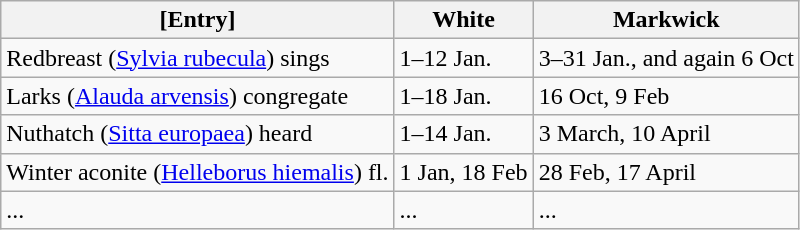<table class="wikitable" border="1" >
<tr>
<th>[Entry]</th>
<th>White</th>
<th>Markwick</th>
</tr>
<tr>
<td>Redbreast (<a href='#'>Sylvia rubecula</a>) sings</td>
<td>1–12 Jan.</td>
<td>3–31 Jan., and again 6 Oct</td>
</tr>
<tr>
<td>Larks (<a href='#'>Alauda arvensis</a>) congregate</td>
<td>1–18 Jan.</td>
<td>16 Oct, 9 Feb</td>
</tr>
<tr>
<td>Nuthatch (<a href='#'>Sitta europaea</a>) heard</td>
<td>1–14 Jan.</td>
<td>3 March, 10 April</td>
</tr>
<tr>
<td>Winter aconite (<a href='#'>Helleborus hiemalis</a>) fl.</td>
<td>1 Jan, 18 Feb</td>
<td>28 Feb, 17 April</td>
</tr>
<tr>
<td>...</td>
<td>...</td>
<td>...</td>
</tr>
</table>
